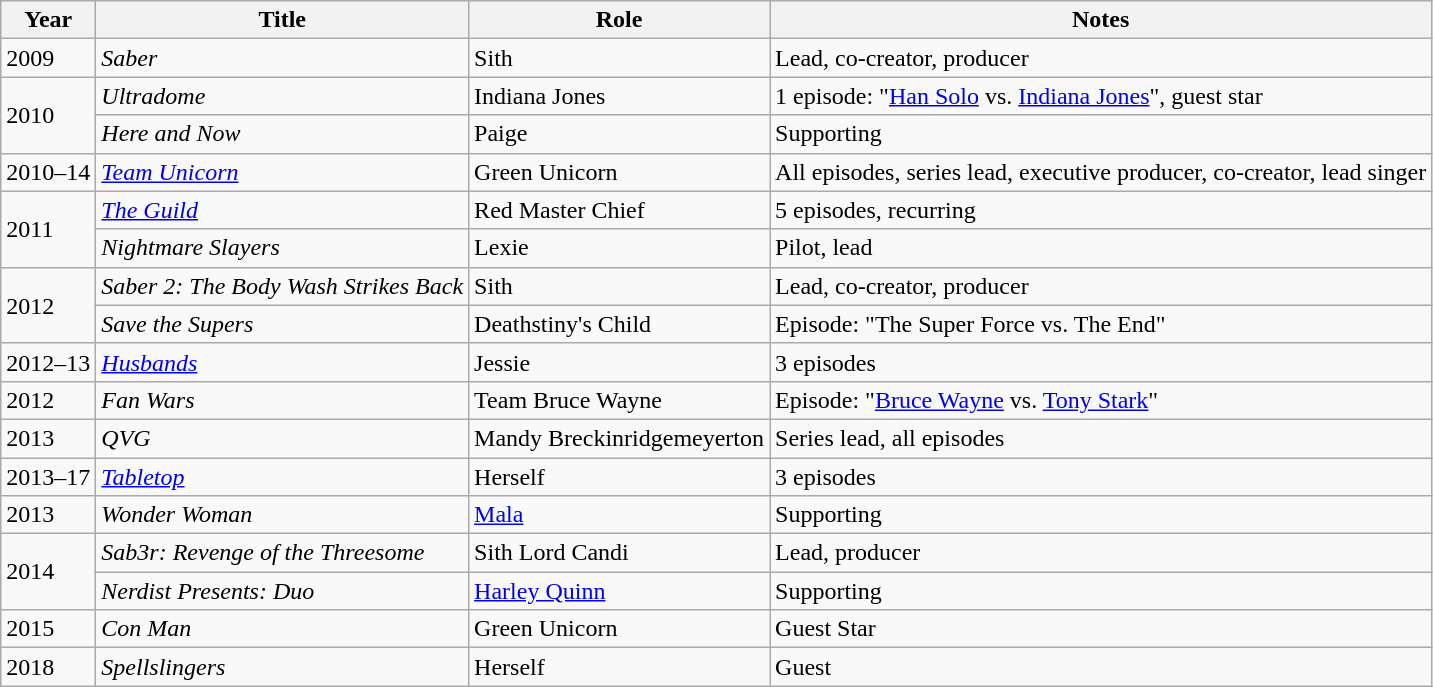<table class="wikitable sortable">
<tr>
<th>Year</th>
<th>Title</th>
<th class="unsortable">Role</th>
<th class="unsortable">Notes</th>
</tr>
<tr>
<td>2009</td>
<td><em>Saber</em></td>
<td>Sith</td>
<td>Lead, co-creator, producer</td>
</tr>
<tr>
<td rowspan=2>2010</td>
<td><em>Ultradome</em></td>
<td>Indiana Jones</td>
<td>1 episode: "<a href='#'>Han Solo</a> vs. <a href='#'>Indiana Jones</a>", guest star</td>
</tr>
<tr>
<td><em>Here and Now</em></td>
<td>Paige</td>
<td>Supporting</td>
</tr>
<tr>
<td>2010–14</td>
<td><em><a href='#'>Team Unicorn</a></em></td>
<td>Green Unicorn</td>
<td>All episodes, series lead, executive producer, co-creator, lead singer</td>
</tr>
<tr>
<td rowspan=2>2011</td>
<td><em><a href='#'>The Guild</a></em></td>
<td>Red Master Chief</td>
<td>5 episodes, recurring</td>
</tr>
<tr>
<td><em>Nightmare Slayers</em></td>
<td>Lexie</td>
<td>Pilot, lead</td>
</tr>
<tr>
<td rowspan=2>2012</td>
<td><em>Saber 2: The Body Wash Strikes Back</em></td>
<td>Sith</td>
<td>Lead, co-creator, producer</td>
</tr>
<tr>
<td><em>Save the Supers</em></td>
<td>Deathstiny's Child</td>
<td>Episode: "The Super Force vs. The End"</td>
</tr>
<tr>
<td>2012–13</td>
<td><em><a href='#'>Husbands</a> </em></td>
<td>Jessie</td>
<td>3 episodes</td>
</tr>
<tr>
<td>2012</td>
<td><em>Fan Wars</em></td>
<td>Team Bruce Wayne</td>
<td>Episode: "<a href='#'>Bruce Wayne</a> vs. <a href='#'>Tony Stark</a>"</td>
</tr>
<tr>
<td>2013</td>
<td><em>QVG</em></td>
<td>Mandy Breckinridgemeyerton</td>
<td>Series lead, all episodes</td>
</tr>
<tr>
<td>2013–17</td>
<td><em><a href='#'>Tabletop</a></em></td>
<td>Herself</td>
<td>3 episodes</td>
</tr>
<tr>
<td>2013</td>
<td><em>Wonder Woman</em></td>
<td><a href='#'>Mala</a></td>
<td>Supporting</td>
</tr>
<tr>
<td rowspan=2>2014</td>
<td><em>Sab3r: Revenge of the Threesome</em></td>
<td>Sith Lord Candi</td>
<td>Lead, producer</td>
</tr>
<tr>
<td><em>Nerdist Presents: Duo</em></td>
<td><a href='#'>Harley Quinn</a></td>
<td>Supporting</td>
</tr>
<tr>
<td>2015</td>
<td><em>Con Man</em></td>
<td>Green Unicorn</td>
<td>Guest Star</td>
</tr>
<tr>
<td>2018</td>
<td><em>Spellslingers</em></td>
<td>Herself</td>
<td>Guest</td>
</tr>
</table>
